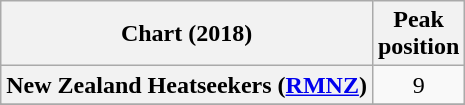<table class="wikitable sortable plainrowheaders" style="text-align:center">
<tr>
<th scope="col">Chart (2018)</th>
<th scope="col">Peak<br>position</th>
</tr>
<tr>
<th scope="row">New Zealand Heatseekers (<a href='#'>RMNZ</a>)</th>
<td>9</td>
</tr>
<tr>
</tr>
<tr>
</tr>
</table>
